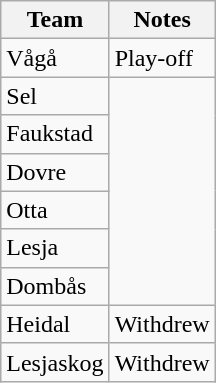<table class="wikitable">
<tr>
<th>Team</th>
<th>Notes</th>
</tr>
<tr>
<td>Vågå</td>
<td>Play-off</td>
</tr>
<tr>
<td>Sel</td>
</tr>
<tr>
<td>Faukstad</td>
</tr>
<tr>
<td>Dovre</td>
</tr>
<tr>
<td>Otta</td>
</tr>
<tr>
<td>Lesja</td>
</tr>
<tr>
<td>Dombås</td>
</tr>
<tr>
<td>Heidal</td>
<td>Withdrew</td>
</tr>
<tr>
<td>Lesjaskog</td>
<td>Withdrew</td>
</tr>
</table>
